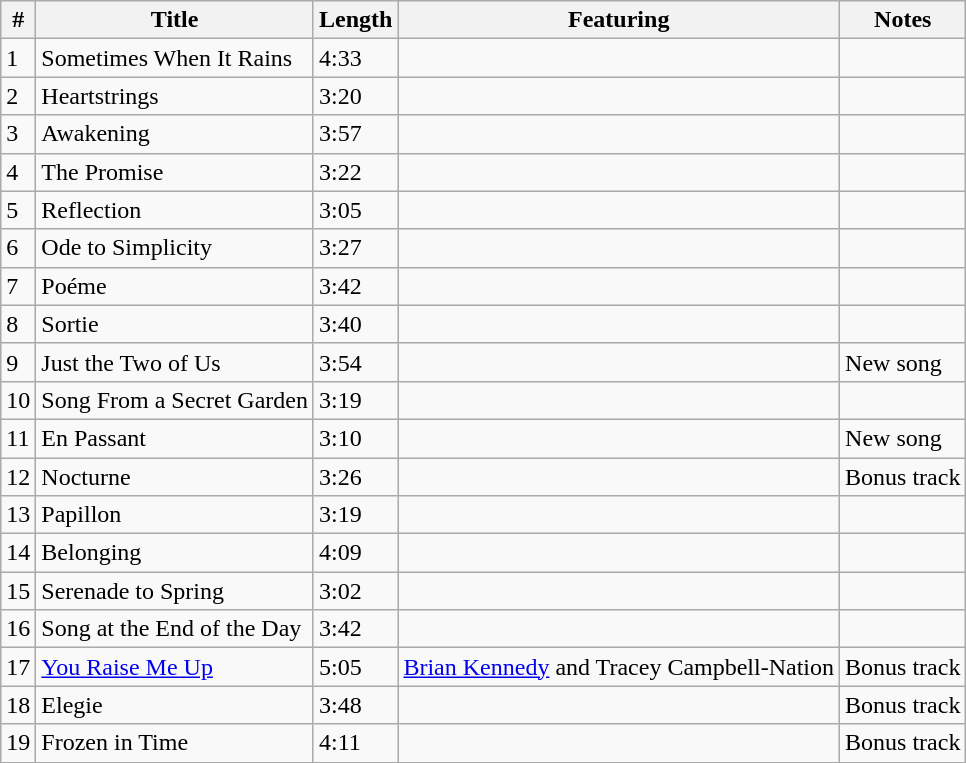<table class="wikitable">
<tr>
<th align="center">#</th>
<th align="center">Title</th>
<th align="center">Length</th>
<th align="center">Featuring</th>
<th align="center">Notes</th>
</tr>
<tr>
<td>1</td>
<td>Sometimes When It Rains</td>
<td>4:33</td>
<td></td>
<td></td>
</tr>
<tr>
<td>2</td>
<td>Heartstrings</td>
<td>3:20</td>
<td></td>
<td></td>
</tr>
<tr>
<td>3</td>
<td>Awakening</td>
<td>3:57</td>
<td></td>
<td></td>
</tr>
<tr>
<td>4</td>
<td>The Promise</td>
<td>3:22</td>
<td></td>
<td></td>
</tr>
<tr>
<td>5</td>
<td>Reflection</td>
<td>3:05</td>
<td></td>
<td></td>
</tr>
<tr>
<td>6</td>
<td>Ode to Simplicity</td>
<td>3:27</td>
<td></td>
<td></td>
</tr>
<tr>
<td>7</td>
<td>Poéme</td>
<td>3:42</td>
<td></td>
<td></td>
</tr>
<tr>
<td>8</td>
<td>Sortie</td>
<td>3:40</td>
<td></td>
<td></td>
</tr>
<tr>
<td>9</td>
<td>Just the Two of Us</td>
<td>3:54</td>
<td></td>
<td>New song</td>
</tr>
<tr>
<td>10</td>
<td>Song From a Secret Garden</td>
<td>3:19</td>
<td></td>
<td></td>
</tr>
<tr>
<td>11</td>
<td>En Passant</td>
<td>3:10</td>
<td></td>
<td>New song</td>
</tr>
<tr>
<td>12</td>
<td>Nocturne</td>
<td>3:26</td>
<td></td>
<td>Bonus track</td>
</tr>
<tr>
<td>13</td>
<td>Papillon</td>
<td>3:19</td>
<td></td>
<td></td>
</tr>
<tr>
<td>14</td>
<td>Belonging</td>
<td>4:09</td>
<td></td>
<td></td>
</tr>
<tr>
<td>15</td>
<td>Serenade to Spring</td>
<td>3:02</td>
<td></td>
<td></td>
</tr>
<tr>
<td>16</td>
<td>Song at the End of the Day</td>
<td>3:42</td>
<td></td>
<td></td>
</tr>
<tr>
<td>17</td>
<td><a href='#'>You Raise Me Up</a></td>
<td>5:05</td>
<td><a href='#'>Brian Kennedy</a> and Tracey Campbell-Nation</td>
<td>Bonus track</td>
</tr>
<tr>
<td>18</td>
<td>Elegie</td>
<td>3:48</td>
<td></td>
<td>Bonus track</td>
</tr>
<tr>
<td>19</td>
<td>Frozen in Time</td>
<td>4:11</td>
<td></td>
<td>Bonus track</td>
</tr>
<tr>
</tr>
</table>
